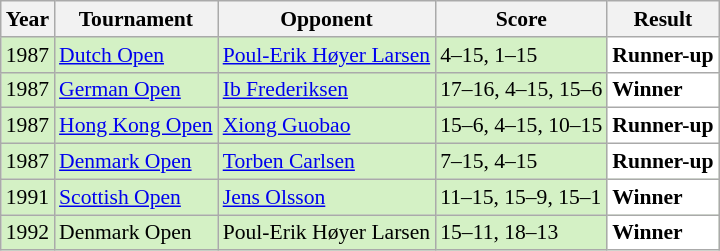<table class="sortable wikitable" style="font-size: 90%;">
<tr>
<th>Year</th>
<th>Tournament</th>
<th>Opponent</th>
<th>Score</th>
<th>Result</th>
</tr>
<tr style="background:#D4F1C5">
<td align="center">1987</td>
<td align="left"><a href='#'>Dutch Open</a></td>
<td align="left"> <a href='#'>Poul-Erik Høyer Larsen</a></td>
<td align="left">4–15, 1–15</td>
<td style="text-align:left; background:white"> <strong>Runner-up</strong></td>
</tr>
<tr style="background:#D4F1C5">
<td align="center">1987</td>
<td align="left"><a href='#'>German Open</a></td>
<td align="left"> <a href='#'>Ib Frederiksen</a></td>
<td align="left">17–16, 4–15, 15–6</td>
<td style="text-align:left; background:white"> <strong>Winner</strong></td>
</tr>
<tr style="background:#D4F1C5">
<td align="center">1987</td>
<td align="left"><a href='#'>Hong Kong Open</a></td>
<td align="left"> <a href='#'>Xiong Guobao</a></td>
<td align="left">15–6, 4–15, 10–15</td>
<td style="text-align:left; background:white"> <strong>Runner-up</strong></td>
</tr>
<tr style="background:#D4F1C5">
<td align="center">1987</td>
<td align="left"><a href='#'>Denmark Open</a></td>
<td align="left"> <a href='#'>Torben Carlsen</a></td>
<td align="left">7–15, 4–15</td>
<td style="text-align:left; background:white"> <strong>Runner-up</strong></td>
</tr>
<tr style="background:#D4F1C5">
<td align="center">1991</td>
<td align="left"><a href='#'>Scottish Open</a></td>
<td align="left"> <a href='#'>Jens Olsson</a></td>
<td align="left">11–15, 15–9, 15–1</td>
<td style="text-align:left; background:white"> <strong>Winner</strong></td>
</tr>
<tr style="background:#D4F1C5">
<td align="center">1992</td>
<td align="left">Denmark Open</td>
<td align="left"> Poul-Erik Høyer Larsen</td>
<td align="left">15–11, 18–13</td>
<td style="text-align:left; background:white"> <strong>Winner</strong></td>
</tr>
</table>
